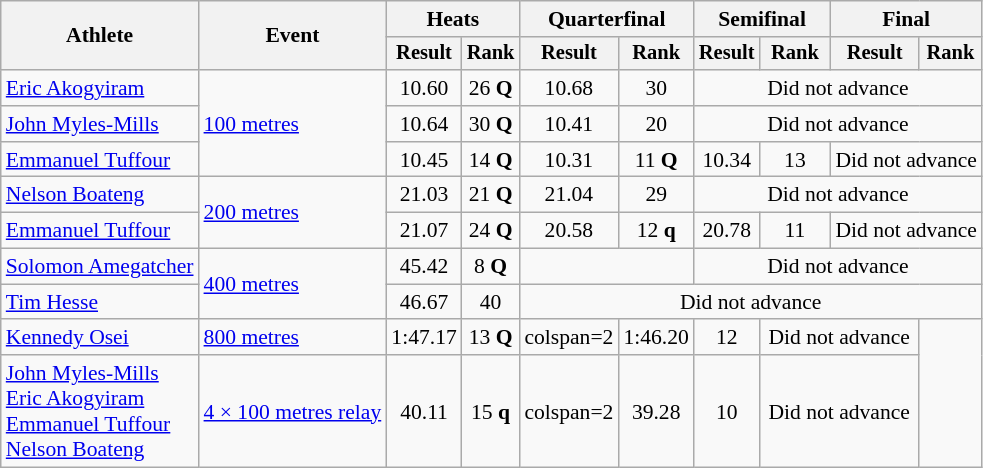<table class="wikitable" style="font-size:90%">
<tr>
<th rowspan="2">Athlete</th>
<th rowspan="2">Event</th>
<th colspan="2">Heats</th>
<th colspan="2">Quarterfinal</th>
<th colspan="2">Semifinal</th>
<th colspan="2">Final</th>
</tr>
<tr style="font-size:95%">
<th>Result</th>
<th>Rank</th>
<th>Result</th>
<th>Rank</th>
<th>Result</th>
<th>Rank</th>
<th>Result</th>
<th>Rank</th>
</tr>
<tr align=center>
<td align=left><a href='#'>Eric Akogyiram</a></td>
<td align=left rowspan=3><a href='#'>100 metres</a></td>
<td>10.60</td>
<td>26 <strong>Q</strong></td>
<td>10.68</td>
<td>30</td>
<td colspan=4>Did not advance</td>
</tr>
<tr align=center>
<td align=left><a href='#'>John Myles-Mills</a></td>
<td>10.64</td>
<td>30 <strong>Q</strong></td>
<td>10.41</td>
<td>20</td>
<td colspan=4>Did not advance</td>
</tr>
<tr align=center>
<td align=left><a href='#'>Emmanuel Tuffour</a></td>
<td>10.45</td>
<td>14 <strong>Q</strong></td>
<td>10.31</td>
<td>11 <strong>Q</strong></td>
<td>10.34</td>
<td>13</td>
<td colspan=2>Did not advance</td>
</tr>
<tr align=center>
<td align=left><a href='#'>Nelson Boateng</a></td>
<td align=left rowspan=2><a href='#'>200 metres</a></td>
<td>21.03</td>
<td>21 <strong>Q</strong></td>
<td>21.04</td>
<td>29</td>
<td colspan=4>Did not advance</td>
</tr>
<tr align=center>
<td align=left><a href='#'>Emmanuel Tuffour</a></td>
<td>21.07</td>
<td>24 <strong>Q</strong></td>
<td>20.58</td>
<td>12 <strong>q</strong></td>
<td>20.78</td>
<td>11</td>
<td colspan=2>Did not advance</td>
</tr>
<tr align=center>
<td align=left><a href='#'>Solomon Amegatcher</a></td>
<td align=left rowspan=2><a href='#'>400 metres</a></td>
<td>45.42</td>
<td>8 <strong>Q</strong></td>
<td colspan=2></td>
<td colspan=4>Did not advance</td>
</tr>
<tr align=center>
<td align=left><a href='#'>Tim Hesse</a></td>
<td>46.67</td>
<td>40</td>
<td colspan=6>Did not advance</td>
</tr>
<tr align=center>
<td align=left><a href='#'>Kennedy Osei</a></td>
<td align=left><a href='#'>800 metres</a></td>
<td>1:47.17</td>
<td>13 <strong>Q</strong></td>
<td>colspan=2</td>
<td>1:46.20</td>
<td>12</td>
<td colspan=2>Did not advance</td>
</tr>
<tr align=center>
<td align=left><a href='#'>John Myles-Mills</a><br><a href='#'>Eric Akogyiram</a><br><a href='#'>Emmanuel Tuffour</a><br><a href='#'>Nelson Boateng</a></td>
<td align=left><a href='#'>4 × 100 metres relay</a></td>
<td>40.11</td>
<td>15 <strong>q</strong></td>
<td>colspan=2</td>
<td>39.28</td>
<td>10</td>
<td colspan=2>Did not advance</td>
</tr>
</table>
